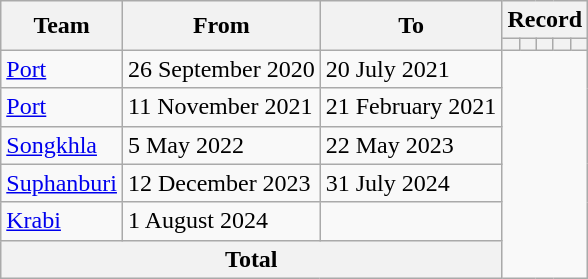<table class="wikitable" style="text-align: center">
<tr>
<th rowspan="2">Team</th>
<th rowspan="2">From</th>
<th rowspan="2">To</th>
<th colspan="5">Record</th>
</tr>
<tr>
<th></th>
<th></th>
<th></th>
<th></th>
<th></th>
</tr>
<tr>
<td align="left"><a href='#'>Port</a></td>
<td align="left">26 September 2020</td>
<td align="left">20 July 2021<br></td>
</tr>
<tr>
<td align="left"><a href='#'>Port</a></td>
<td align="left">11 November 2021</td>
<td align="left">21 February 2021<br></td>
</tr>
<tr>
<td align="left"><a href='#'>Songkhla</a></td>
<td align="left">5 May 2022</td>
<td align="left">22 May 2023<br></td>
</tr>
<tr>
<td align="left"><a href='#'>Suphanburi</a></td>
<td align="left">12 December 2023</td>
<td align="left">31 July 2024<br></td>
</tr>
<tr>
<td align="left"><a href='#'>Krabi</a></td>
<td align="left">1 August 2024</td>
<td align="left"><br></td>
</tr>
<tr>
<th colspan="3">Total<br></th>
</tr>
</table>
